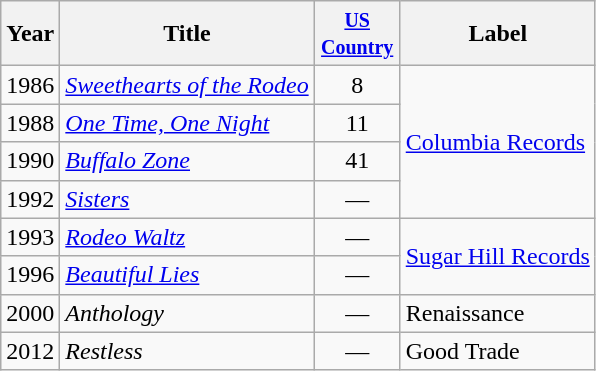<table class="wikitable">
<tr>
<th>Year</th>
<th>Title</th>
<th width=50><small><a href='#'>US Country</a></small></th>
<th>Label</th>
</tr>
<tr>
<td>1986</td>
<td><em><a href='#'>Sweethearts of the Rodeo</a></em></td>
<td align="center">8</td>
<td rowspan=4><a href='#'>Columbia Records</a></td>
</tr>
<tr>
<td>1988</td>
<td><em><a href='#'>One Time, One Night</a></em></td>
<td align="center">11</td>
</tr>
<tr>
<td>1990</td>
<td><em><a href='#'>Buffalo Zone</a></em></td>
<td align="center">41</td>
</tr>
<tr>
<td>1992</td>
<td><em><a href='#'>Sisters</a></em></td>
<td align="center">—</td>
</tr>
<tr>
<td>1993</td>
<td><em><a href='#'>Rodeo Waltz</a></em></td>
<td align="center">—</td>
<td rowspan=2><a href='#'>Sugar Hill Records</a></td>
</tr>
<tr>
<td>1996</td>
<td><em><a href='#'>Beautiful Lies</a></em></td>
<td align="center">—</td>
</tr>
<tr>
<td>2000</td>
<td><em>Anthology</em></td>
<td align="center">—</td>
<td>Renaissance</td>
</tr>
<tr>
<td>2012</td>
<td><em>Restless</em></td>
<td align="center">—</td>
<td>Good Trade</td>
</tr>
</table>
